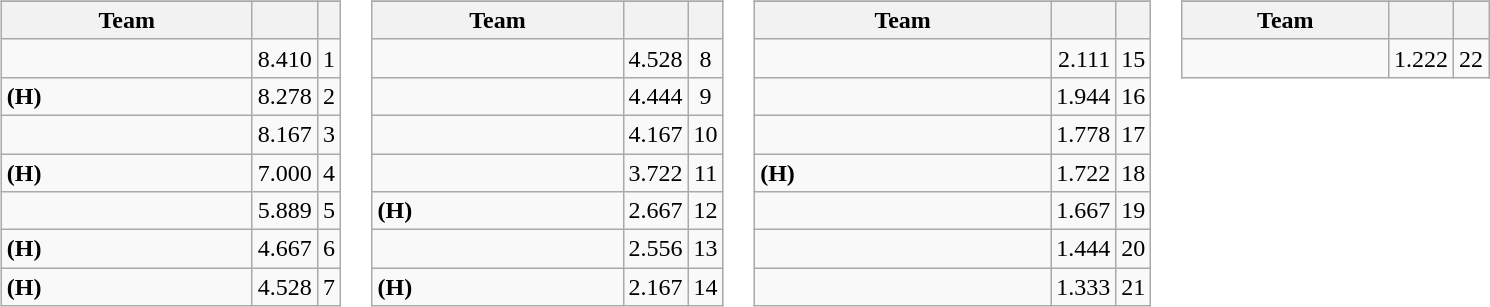<table>
<tr>
</tr>
<tr valign=top>
<td><br><table class="wikitable">
<tr>
</tr>
<tr>
<th width=160>Team</th>
<th></th>
<th></th>
</tr>
<tr>
<td></td>
<td align=right>8.410</td>
<td align=center>1</td>
</tr>
<tr>
<td> <strong>(H)</strong></td>
<td align=right>8.278</td>
<td align=center>2</td>
</tr>
<tr>
<td></td>
<td align=right>8.167</td>
<td align=center>3</td>
</tr>
<tr>
<td> <strong>(H)</strong></td>
<td align=right>7.000</td>
<td align=center>4</td>
</tr>
<tr>
<td></td>
<td align=right>5.889</td>
<td align=center>5</td>
</tr>
<tr>
<td> <strong>(H)</strong></td>
<td align=right>4.667</td>
<td align=center>6</td>
</tr>
<tr>
<td> <strong>(H)</strong></td>
<td align=right>4.528</td>
<td align=center>7</td>
</tr>
</table>
</td>
<td><br><table class="wikitable">
<tr>
</tr>
<tr>
<th width=160>Team</th>
<th></th>
<th></th>
</tr>
<tr>
<td></td>
<td align=right>4.528</td>
<td align=center>8</td>
</tr>
<tr>
<td></td>
<td align=right>4.444</td>
<td align=center>9</td>
</tr>
<tr>
<td></td>
<td align=right>4.167</td>
<td align=center>10</td>
</tr>
<tr>
<td></td>
<td align=right>3.722</td>
<td align=center>11</td>
</tr>
<tr>
<td> <strong>(H)</strong></td>
<td align=right>2.667</td>
<td align=center>12</td>
</tr>
<tr>
<td></td>
<td align=right>2.556</td>
<td align=center>13</td>
</tr>
<tr>
<td> <strong>(H)</strong></td>
<td align=right>2.167</td>
<td align=center>14</td>
</tr>
</table>
</td>
<td><br><table class="wikitable">
<tr>
</tr>
<tr>
<th width=190>Team</th>
<th></th>
<th></th>
</tr>
<tr>
<td></td>
<td align=right>2.111</td>
<td align=center>15</td>
</tr>
<tr>
<td></td>
<td align=right>1.944</td>
<td align=center>16</td>
</tr>
<tr>
<td></td>
<td align=right>1.778</td>
<td align=center>17</td>
</tr>
<tr>
<td> <strong>(H)</strong></td>
<td align=right>1.722</td>
<td align=center>18</td>
</tr>
<tr>
<td></td>
<td align=right>1.667</td>
<td align=center>19</td>
</tr>
<tr>
<td></td>
<td align=right>1.444</td>
<td align=center>20</td>
</tr>
<tr>
<td></td>
<td align=right>1.333</td>
<td align=center>21</td>
</tr>
</table>
</td>
<td><br><table class="wikitable">
<tr>
</tr>
<tr>
<th width=130>Team</th>
<th></th>
<th></th>
</tr>
<tr>
<td></td>
<td align=right>1.222</td>
<td align=center>22</td>
</tr>
</table>
</td>
</tr>
</table>
